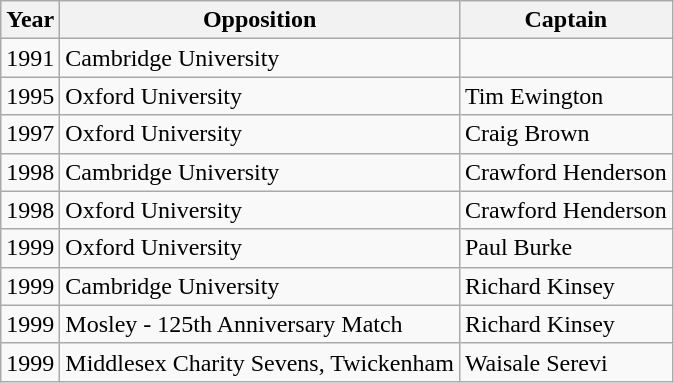<table class="wikitable">
<tr>
<th>Year</th>
<th>Opposition</th>
<th>Captain</th>
</tr>
<tr>
<td>1991</td>
<td>Cambridge University</td>
<td></td>
</tr>
<tr>
<td>1995</td>
<td>Oxford University</td>
<td>Tim Ewington </td>
</tr>
<tr>
<td>1997</td>
<td>Oxford University</td>
<td>Craig Brown </td>
</tr>
<tr>
<td>1998</td>
<td>Cambridge University</td>
<td>Crawford Henderson </td>
</tr>
<tr>
<td>1998</td>
<td>Oxford University</td>
<td>Crawford Henderson </td>
</tr>
<tr>
<td>1999</td>
<td>Oxford University</td>
<td>Paul Burke </td>
</tr>
<tr>
<td>1999</td>
<td>Cambridge University</td>
<td>Richard Kinsey </td>
</tr>
<tr>
<td>1999</td>
<td>Mosley - 125th Anniversary Match</td>
<td>Richard Kinsey </td>
</tr>
<tr>
<td>1999</td>
<td>Middlesex Charity Sevens, Twickenham</td>
<td>Waisale Serevi </td>
</tr>
</table>
